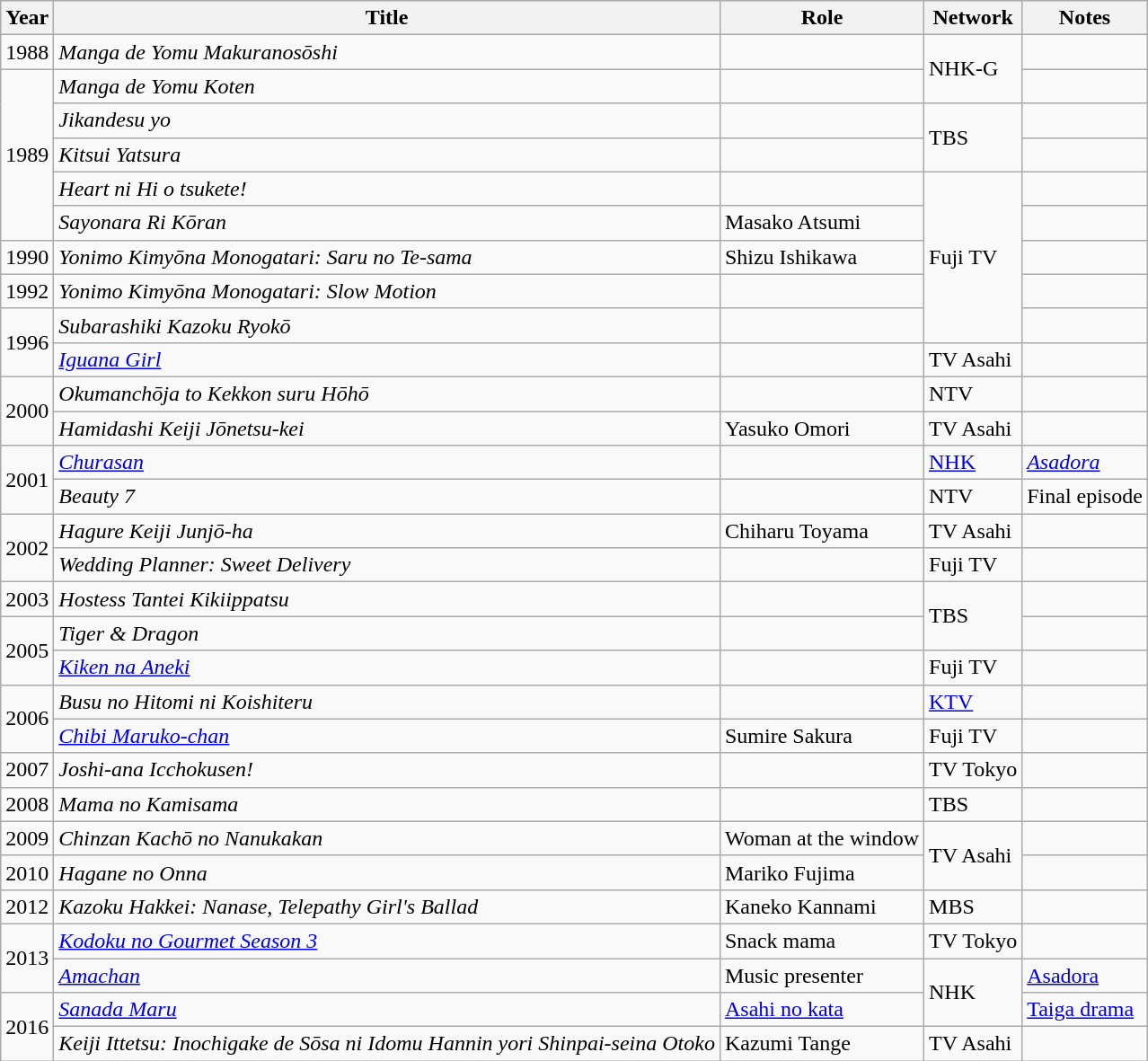<table class="wikitable">
<tr>
<th>Year</th>
<th>Title</th>
<th>Role</th>
<th>Network</th>
<th>Notes</th>
</tr>
<tr>
<td>1988</td>
<td><em>Manga de Yomu Makuranosōshi</em></td>
<td></td>
<td rowspan="2">NHK-G</td>
<td></td>
</tr>
<tr>
<td rowspan="5">1989</td>
<td><em>Manga de Yomu Koten</em></td>
<td></td>
<td></td>
</tr>
<tr>
<td><em>Jikandesu yo</em></td>
<td></td>
<td rowspan="2">TBS</td>
<td></td>
</tr>
<tr>
<td><em>Kitsui Yatsura</em></td>
<td></td>
<td></td>
</tr>
<tr>
<td><em>Heart ni Hi o tsukete!</em></td>
<td></td>
<td rowspan="5">Fuji TV</td>
<td></td>
</tr>
<tr>
<td><em>Sayonara Ri Kōran</em></td>
<td>Masako Atsumi</td>
<td></td>
</tr>
<tr>
<td>1990</td>
<td><em>Yonimo Kimyōna Monogatari: Saru no Te-sama</em></td>
<td>Shizu Ishikawa</td>
<td></td>
</tr>
<tr>
<td>1992</td>
<td><em>Yonimo Kimyōna Monogatari: Slow Motion</em></td>
<td></td>
<td></td>
</tr>
<tr>
<td rowspan="2">1996</td>
<td><em>Subarashiki Kazoku Ryokō</em></td>
<td></td>
<td></td>
</tr>
<tr>
<td><em><a href='#'>Iguana Girl</a></em></td>
<td></td>
<td>TV Asahi</td>
<td></td>
</tr>
<tr>
<td rowspan="2">2000</td>
<td><em>Okumanchōja to Kekkon suru Hōhō</em></td>
<td></td>
<td>NTV</td>
<td></td>
</tr>
<tr>
<td><em>Hamidashi Keiji Jōnetsu-kei</em></td>
<td>Yasuko Omori</td>
<td>TV Asahi</td>
<td></td>
</tr>
<tr>
<td rowspan="2">2001</td>
<td><em><a href='#'>Churasan</a></em></td>
<td></td>
<td><a href='#'>NHK</a></td>
<td><em><a href='#'>Asadora</a></em></td>
</tr>
<tr>
<td><em>Beauty 7</em></td>
<td></td>
<td>NTV</td>
<td>Final episode</td>
</tr>
<tr>
<td rowspan="2">2002</td>
<td><em>Hagure Keiji Junjō-ha</em></td>
<td>Chiharu Toyama</td>
<td>TV Asahi</td>
<td></td>
</tr>
<tr>
<td><em>Wedding Planner: Sweet Delivery</em></td>
<td></td>
<td>Fuji TV</td>
<td></td>
</tr>
<tr>
<td>2003</td>
<td><em>Hostess Tantei Kikiippatsu</em></td>
<td></td>
<td rowspan="2">TBS</td>
<td></td>
</tr>
<tr>
<td rowspan="2">2005</td>
<td><em>Tiger & Dragon</em></td>
<td></td>
<td></td>
</tr>
<tr>
<td><em><a href='#'>Kiken na Aneki</a></em></td>
<td></td>
<td>Fuji TV</td>
<td></td>
</tr>
<tr>
<td rowspan="2">2006</td>
<td><em>Busu no Hitomi ni Koishiteru</em></td>
<td></td>
<td><a href='#'>KTV</a></td>
<td></td>
</tr>
<tr>
<td><em><a href='#'>Chibi Maruko-chan</a></em></td>
<td>Sumire Sakura</td>
<td>Fuji TV</td>
<td></td>
</tr>
<tr>
<td>2007</td>
<td><em>Joshi-ana Icchokusen!</em></td>
<td></td>
<td>TV Tokyo</td>
<td></td>
</tr>
<tr>
<td>2008</td>
<td><em>Mama no Kamisama</em></td>
<td></td>
<td>TBS</td>
<td></td>
</tr>
<tr>
<td>2009</td>
<td><em>Chinzan Kachō no Nanukakan</em></td>
<td>Woman at the window</td>
<td rowspan="2">TV Asahi</td>
<td></td>
</tr>
<tr>
<td>2010</td>
<td><em>Hagane no Onna</em></td>
<td>Mariko Fujima</td>
<td></td>
</tr>
<tr>
<td>2012</td>
<td><em>Kazoku Hakkei: Nanase, Telepathy Girl's Ballad</em></td>
<td>Kaneko Kannami</td>
<td>MBS</td>
<td></td>
</tr>
<tr>
<td rowspan="2">2013</td>
<td><em><a href='#'>Kodoku no Gourmet Season 3</a></em></td>
<td>Snack mama</td>
<td>TV Tokyo</td>
<td></td>
</tr>
<tr>
<td><em><a href='#'>Amachan</a></em></td>
<td>Music presenter</td>
<td rowspan="2">NHK</td>
<td><a href='#'>Asadora</a></td>
</tr>
<tr>
<td rowspan="2">2016</td>
<td><em><a href='#'>Sanada Maru</a></em></td>
<td><a href='#'>Asahi no kata</a></td>
<td><a href='#'>Taiga drama</a></td>
</tr>
<tr>
<td><em>Keiji Ittetsu: Inochigake de Sōsa ni Idomu Hannin yori Shinpai-seina Otoko</em></td>
<td>Kazumi Tange</td>
<td>TV Asahi</td>
<td></td>
</tr>
</table>
